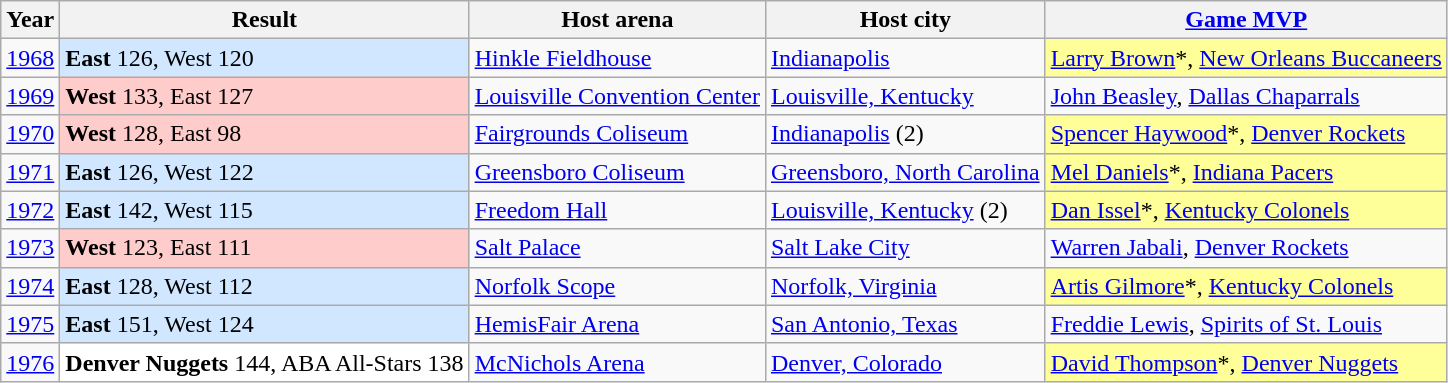<table class="wikitable sortable">
<tr>
<th>Year</th>
<th>Result</th>
<th>Host arena</th>
<th>Host city</th>
<th><a href='#'>Game MVP</a></th>
</tr>
<tr>
<td><a href='#'>1968</a></td>
<td style="background:#d0e7ff;"><strong>East</strong> 126, West 120</td>
<td><a href='#'>Hinkle Fieldhouse</a></td>
<td><a href='#'>Indianapolis</a></td>
<td bgcolor="#FFFF99"><a href='#'>Larry Brown</a>*, <a href='#'>New Orleans Buccaneers</a></td>
</tr>
<tr>
<td><a href='#'>1969</a></td>
<td style="background:#fcc;"><strong>West</strong> 133, East 127</td>
<td><a href='#'>Louisville Convention Center</a></td>
<td><a href='#'>Louisville, Kentucky</a></td>
<td><a href='#'>John Beasley</a>, <a href='#'>Dallas Chaparrals</a></td>
</tr>
<tr>
<td><a href='#'>1970</a></td>
<td style="background:#fcc;"><strong>West</strong> 128, East 98</td>
<td><a href='#'>Fairgrounds Coliseum</a></td>
<td><a href='#'>Indianapolis</a> (2)</td>
<td bgcolor="#FFFF99"><a href='#'>Spencer Haywood</a>*, <a href='#'>Denver Rockets</a></td>
</tr>
<tr>
<td><a href='#'>1971</a></td>
<td style="background:#d0e7ff;"><strong>East</strong> 126, West 122</td>
<td><a href='#'>Greensboro Coliseum</a></td>
<td><a href='#'>Greensboro, North Carolina</a></td>
<td bgcolor="#FFFF99"><a href='#'>Mel Daniels</a>*, <a href='#'>Indiana Pacers</a></td>
</tr>
<tr>
<td><a href='#'>1972</a></td>
<td style="background:#d0e7ff;"><strong>East</strong> 142, West 115</td>
<td><a href='#'>Freedom Hall</a></td>
<td><a href='#'>Louisville, Kentucky</a> (2)</td>
<td bgcolor="#FFFF99"><a href='#'>Dan Issel</a>*, <a href='#'>Kentucky Colonels</a></td>
</tr>
<tr>
<td><a href='#'>1973</a></td>
<td style="background:#fcc;"><strong>West</strong> 123, East 111</td>
<td><a href='#'>Salt Palace</a></td>
<td><a href='#'>Salt Lake City</a></td>
<td><a href='#'>Warren Jabali</a>, <a href='#'>Denver Rockets</a></td>
</tr>
<tr>
<td><a href='#'>1974</a></td>
<td style="background:#d0e7ff;"><strong>East</strong> 128, West 112</td>
<td><a href='#'>Norfolk Scope</a></td>
<td><a href='#'>Norfolk, Virginia</a></td>
<td bgcolor="#FFFF99"><a href='#'>Artis Gilmore</a>*, <a href='#'>Kentucky Colonels</a></td>
</tr>
<tr>
<td><a href='#'>1975</a></td>
<td style="background:#d0e7ff;"><strong>East</strong> 151, West 124</td>
<td><a href='#'>HemisFair Arena</a></td>
<td><a href='#'>San Antonio, Texas</a></td>
<td><a href='#'>Freddie Lewis</a>, <a href='#'>Spirits of St. Louis</a></td>
</tr>
<tr>
<td><a href='#'>1976</a></td>
<td style="background:#ffffff;"><strong>Denver Nuggets</strong> 144, ABA All-Stars 138</td>
<td><a href='#'>McNichols Arena</a></td>
<td><a href='#'>Denver, Colorado</a></td>
<td bgcolor="#FFFF99"><a href='#'>David Thompson</a>*, <a href='#'>Denver Nuggets</a></td>
</tr>
</table>
